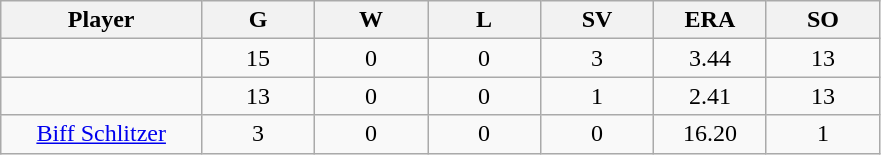<table class="wikitable sortable">
<tr>
<th bgcolor="#DDDDFF" width="16%">Player</th>
<th bgcolor="#DDDDFF" width="9%">G</th>
<th bgcolor="#DDDDFF" width="9%">W</th>
<th bgcolor="#DDDDFF" width="9%">L</th>
<th bgcolor="#DDDDFF" width="9%">SV</th>
<th bgcolor="#DDDDFF" width="9%">ERA</th>
<th bgcolor="#DDDDFF" width="9%">SO</th>
</tr>
<tr align="center">
<td></td>
<td>15</td>
<td>0</td>
<td>0</td>
<td>3</td>
<td>3.44</td>
<td>13</td>
</tr>
<tr align="center">
<td></td>
<td>13</td>
<td>0</td>
<td>0</td>
<td>1</td>
<td>2.41</td>
<td>13</td>
</tr>
<tr align="center">
<td><a href='#'>Biff Schlitzer</a></td>
<td>3</td>
<td>0</td>
<td>0</td>
<td>0</td>
<td>16.20</td>
<td>1</td>
</tr>
</table>
